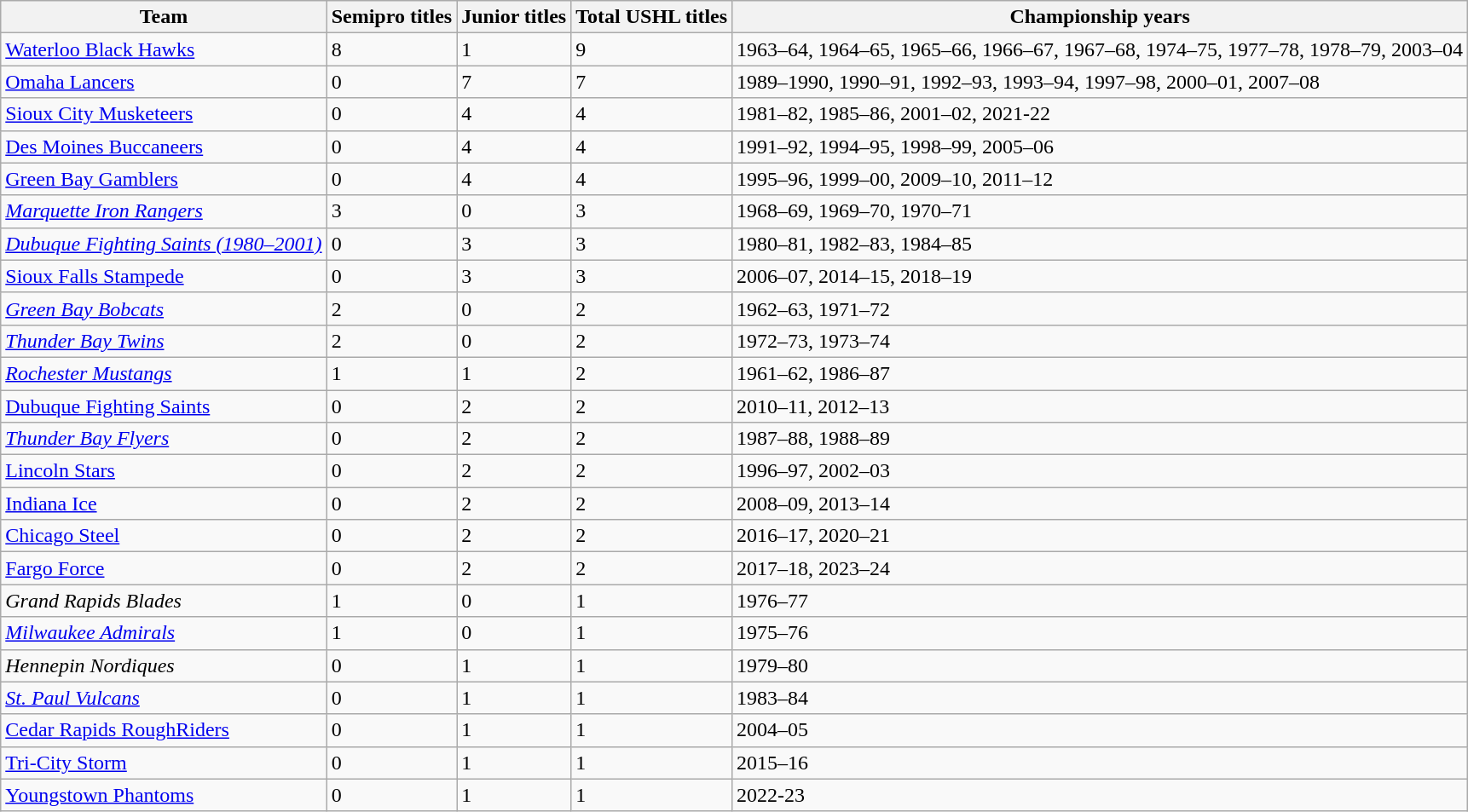<table class="wikitable sortable">
<tr>
<th>Team</th>
<th>Semipro titles</th>
<th>Junior titles</th>
<th>Total USHL titles</th>
<th>Championship years</th>
</tr>
<tr>
<td><a href='#'>Waterloo Black Hawks</a></td>
<td>8</td>
<td>1</td>
<td>9</td>
<td>1963–64, 1964–65, 1965–66, 1966–67, 1967–68, 1974–75, 1977–78, 1978–79, 2003–04</td>
</tr>
<tr>
<td><a href='#'>Omaha Lancers</a></td>
<td>0</td>
<td>7</td>
<td>7</td>
<td>1989–1990, 1990–91, 1992–93, 1993–94, 1997–98, 2000–01, 2007–08</td>
</tr>
<tr>
<td><a href='#'>Sioux City Musketeers</a></td>
<td>0</td>
<td>4</td>
<td>4</td>
<td>1981–82, 1985–86, 2001–02, 2021-22</td>
</tr>
<tr>
<td><a href='#'>Des Moines Buccaneers</a></td>
<td>0</td>
<td>4</td>
<td>4</td>
<td>1991–92, 1994–95, 1998–99, 2005–06</td>
</tr>
<tr>
<td><a href='#'>Green Bay Gamblers</a></td>
<td>0</td>
<td>4</td>
<td>4</td>
<td>1995–96, 1999–00, 2009–10, 2011–12</td>
</tr>
<tr>
<td><em><a href='#'>Marquette Iron Rangers</a></em></td>
<td>3</td>
<td>0</td>
<td>3</td>
<td>1968–69, 1969–70, 1970–71</td>
</tr>
<tr>
<td><em><a href='#'>Dubuque Fighting Saints (1980–2001)</a></em></td>
<td>0</td>
<td>3</td>
<td>3</td>
<td>1980–81, 1982–83, 1984–85</td>
</tr>
<tr>
<td><a href='#'>Sioux Falls Stampede</a></td>
<td>0</td>
<td>3</td>
<td>3</td>
<td>2006–07, 2014–15, 2018–19</td>
</tr>
<tr>
<td><em><a href='#'>Green Bay Bobcats</a></em></td>
<td>2</td>
<td>0</td>
<td>2</td>
<td>1962–63, 1971–72</td>
</tr>
<tr>
<td><em><a href='#'>Thunder Bay Twins</a></em></td>
<td>2</td>
<td>0</td>
<td>2</td>
<td>1972–73, 1973–74</td>
</tr>
<tr>
<td><em><a href='#'>Rochester Mustangs</a></em></td>
<td>1</td>
<td>1</td>
<td>2</td>
<td>1961–62, 1986–87</td>
</tr>
<tr>
<td><a href='#'>Dubuque Fighting Saints</a></td>
<td>0</td>
<td>2</td>
<td>2</td>
<td>2010–11, 2012–13</td>
</tr>
<tr>
<td><em><a href='#'>Thunder Bay Flyers</a></em></td>
<td>0</td>
<td>2</td>
<td>2</td>
<td>1987–88, 1988–89</td>
</tr>
<tr>
<td><a href='#'>Lincoln Stars</a></td>
<td>0</td>
<td>2</td>
<td>2</td>
<td>1996–97, 2002–03</td>
</tr>
<tr>
<td><a href='#'>Indiana Ice</a></td>
<td>0</td>
<td>2</td>
<td>2</td>
<td>2008–09, 2013–14</td>
</tr>
<tr>
<td><a href='#'>Chicago Steel</a></td>
<td>0</td>
<td>2</td>
<td>2</td>
<td>2016–17, 2020–21</td>
</tr>
<tr>
<td><a href='#'>Fargo Force</a></td>
<td>0</td>
<td>2</td>
<td>2</td>
<td>2017–18, 2023–24</td>
</tr>
<tr>
<td><em>Grand Rapids Blades</em></td>
<td>1</td>
<td>0</td>
<td>1</td>
<td>1976–77</td>
</tr>
<tr>
<td><em><a href='#'>Milwaukee Admirals</a></em></td>
<td>1</td>
<td>0</td>
<td>1</td>
<td>1975–76</td>
</tr>
<tr>
<td><em>Hennepin Nordiques</em></td>
<td>0</td>
<td>1</td>
<td>1</td>
<td>1979–80</td>
</tr>
<tr>
<td><em><a href='#'>St. Paul Vulcans</a></em></td>
<td>0</td>
<td>1</td>
<td>1</td>
<td>1983–84</td>
</tr>
<tr>
<td><a href='#'>Cedar Rapids RoughRiders</a></td>
<td>0</td>
<td>1</td>
<td>1</td>
<td>2004–05</td>
</tr>
<tr>
<td><a href='#'>Tri-City Storm</a></td>
<td>0</td>
<td>1</td>
<td>1</td>
<td>2015–16</td>
</tr>
<tr>
<td><a href='#'>Youngstown Phantoms</a></td>
<td>0</td>
<td>1</td>
<td>1</td>
<td>2022-23</td>
</tr>
</table>
